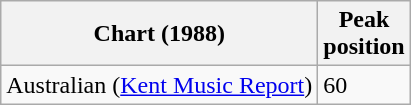<table class="wikitable sortable plainrowheaders">
<tr>
<th scope="col">Chart (1988)</th>
<th scope="col">Peak<br>position</th>
</tr>
<tr>
<td>Australian (<a href='#'>Kent Music Report</a>)</td>
<td>60</td>
</tr>
</table>
